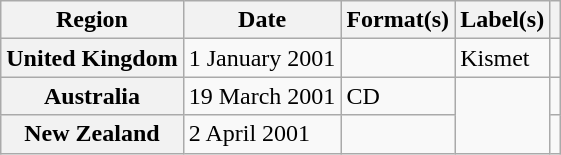<table class="wikitable plainrowheaders">
<tr>
<th scope="col">Region</th>
<th scope="col">Date</th>
<th scope="col">Format(s)</th>
<th scope="col">Label(s)</th>
<th scope="col"></th>
</tr>
<tr>
<th scope="row">United Kingdom</th>
<td>1 January 2001</td>
<td></td>
<td>Kismet</td>
<td></td>
</tr>
<tr>
<th scope="row">Australia</th>
<td>19 March 2001</td>
<td>CD</td>
<td rowspan="2"></td>
<td></td>
</tr>
<tr>
<th scope="row">New Zealand</th>
<td>2 April 2001</td>
<td></td>
<td></td>
</tr>
</table>
